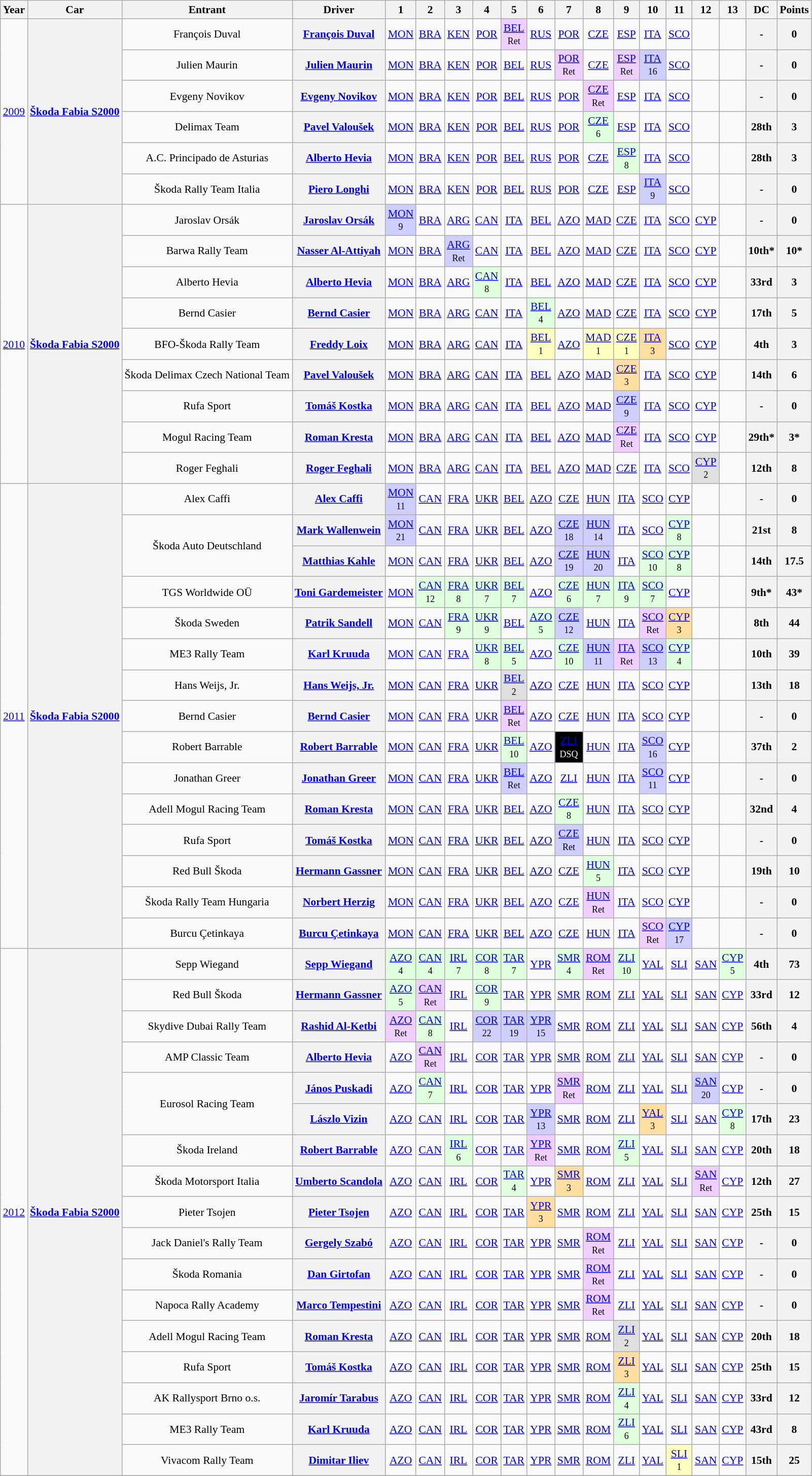<table class="wikitable" style="text-align:center; font-size:90%;">
<tr>
<th>Year</th>
<th>Car</th>
<th>Entrant</th>
<th>Driver</th>
<th>1</th>
<th>2</th>
<th>3</th>
<th>4</th>
<th>5</th>
<th>6</th>
<th>7</th>
<th>8</th>
<th>9</th>
<th>10</th>
<th>11</th>
<th>12</th>
<th>13</th>
<th>DC</th>
<th>Points</th>
</tr>
<tr>
<td rowspan="6"><a href='#'>2009</a></td>
<th rowspan="6"><a href='#'>Škoda Fabia S2000</a></th>
<td>François Duval</td>
<th> <a href='#'>François Duval</a></th>
<td><a href='#'>MON</a></td>
<td><a href='#'>BRA</a></td>
<td><a href='#'>KEN</a></td>
<td><a href='#'>POR</a></td>
<td style="background:#EFCFFF;"><a href='#'>BEL</a><br><small>Ret</small></td>
<td><a href='#'>RUS</a></td>
<td><a href='#'>POR</a></td>
<td><a href='#'>CZE</a></td>
<td><a href='#'>ESP</a></td>
<td><a href='#'>ITA</a></td>
<td><a href='#'>SCO</a></td>
<td></td>
<td></td>
<th>-</th>
<th>0</th>
</tr>
<tr>
<td>Julien Maurin</td>
<th> <a href='#'>Julien Maurin</a></th>
<td><a href='#'>MON</a></td>
<td><a href='#'>BRA</a></td>
<td><a href='#'>KEN</a></td>
<td><a href='#'>POR</a></td>
<td><a href='#'>BEL</a></td>
<td><a href='#'>RUS</a></td>
<td style="background:#EFCFFF;"><a href='#'>POR</a><br><small>Ret</small></td>
<td><a href='#'>CZE</a></td>
<td style="background:#EFCFFF;"><a href='#'>ESP</a><br><small>Ret</small></td>
<td style="background:#CFCFFF;"><a href='#'>ITA</a><br><small>16</small></td>
<td><a href='#'>SCO</a></td>
<td></td>
<td></td>
<th>-</th>
<th>0</th>
</tr>
<tr>
<td>Evgeny Novikov</td>
<th> <a href='#'>Evgeny Novikov</a></th>
<td><a href='#'>MON</a></td>
<td><a href='#'>BRA</a></td>
<td><a href='#'>KEN</a></td>
<td><a href='#'>POR</a></td>
<td><a href='#'>BEL</a></td>
<td><a href='#'>RUS</a></td>
<td><a href='#'>POR</a></td>
<td style="background:#EFCFFF;"><a href='#'>CZE</a><br><small>Ret</small></td>
<td><a href='#'>ESP</a></td>
<td><a href='#'>ITA</a></td>
<td><a href='#'>SCO</a></td>
<td></td>
<td></td>
<th>-</th>
<th>0</th>
</tr>
<tr>
<td>Delimax Team</td>
<th> <a href='#'>Pavel Valoušek</a></th>
<td><a href='#'>MON</a></td>
<td><a href='#'>BRA</a></td>
<td><a href='#'>KEN</a></td>
<td><a href='#'>POR</a></td>
<td><a href='#'>BEL</a></td>
<td><a href='#'>RUS</a></td>
<td><a href='#'>POR</a></td>
<td style="background:#DFFFDF;"><a href='#'>CZE</a><br><small>6</small></td>
<td><a href='#'>ESP</a></td>
<td><a href='#'>ITA</a></td>
<td><a href='#'>SCO</a></td>
<td></td>
<td></td>
<th>28th</th>
<th>3</th>
</tr>
<tr>
<td>A.C. Principado de Asturias</td>
<th> <a href='#'>Alberto Hevia</a></th>
<td><a href='#'>MON</a></td>
<td><a href='#'>BRA</a></td>
<td><a href='#'>KEN</a></td>
<td><a href='#'>POR</a></td>
<td><a href='#'>BEL</a></td>
<td><a href='#'>RUS</a></td>
<td><a href='#'>POR</a></td>
<td><a href='#'>CZE</a></td>
<td style="background:#DFFFDF;"><a href='#'>ESP</a><br><small>8</small></td>
<td><a href='#'>ITA</a></td>
<td><a href='#'>SCO</a></td>
<td></td>
<td></td>
<th>28th</th>
<th>3</th>
</tr>
<tr>
<td>Škoda Rally Team Italia</td>
<th> <a href='#'>Piero Longhi</a></th>
<td><a href='#'>MON</a></td>
<td><a href='#'>BRA</a></td>
<td><a href='#'>KEN</a></td>
<td><a href='#'>POR</a></td>
<td><a href='#'>BEL</a></td>
<td><a href='#'>RUS</a></td>
<td><a href='#'>POR</a></td>
<td><a href='#'>CZE</a></td>
<td><a href='#'>ESP</a></td>
<td style="background:#CFCFFF;"><a href='#'>ITA</a><br><small>9</small></td>
<td><a href='#'>SCO</a></td>
<td></td>
<td></td>
<th>-</th>
<th>0</th>
</tr>
<tr>
<td rowspan="9"><a href='#'>2010</a></td>
<th rowspan="9"><a href='#'>Škoda Fabia S2000</a></th>
<td>Jaroslav Orsák</td>
<th> <a href='#'>Jaroslav Orsák</a></th>
<td style="background:#CFCFFF;"><a href='#'>MON</a><br><small>9</small></td>
<td><a href='#'>BRA</a></td>
<td><a href='#'>ARG</a></td>
<td><a href='#'>CAN</a></td>
<td><a href='#'>ITA</a></td>
<td><a href='#'>BEL</a></td>
<td><a href='#'>AZO</a></td>
<td><a href='#'>MAD</a></td>
<td><a href='#'>CZE</a></td>
<td><a href='#'>ITA</a></td>
<td><a href='#'>SCO</a></td>
<td><a href='#'>CYP</a></td>
<td></td>
<th>-</th>
<th>0</th>
</tr>
<tr>
<td>Barwa Rally Team</td>
<th> <a href='#'>Nasser Al-Attiyah</a></th>
<td><a href='#'>MON</a></td>
<td><a href='#'>BRA</a></td>
<td style="background:#CFCFFF;"><a href='#'>ARG</a><br><small>Ret</small></td>
<td><a href='#'>CAN</a></td>
<td><a href='#'>ITA</a></td>
<td><a href='#'>BEL</a></td>
<td><a href='#'>AZO</a></td>
<td><a href='#'>MAD</a></td>
<td><a href='#'>CZE</a></td>
<td><a href='#'>ITA</a></td>
<td><a href='#'>SCO</a></td>
<td><a href='#'>CYP</a></td>
<td></td>
<th>10th*</th>
<th>10*</th>
</tr>
<tr>
<td>Alberto Hevia</td>
<th> <a href='#'>Alberto Hevia</a></th>
<td><a href='#'>MON</a></td>
<td><a href='#'>BRA</a></td>
<td><a href='#'>ARG</a></td>
<td style="background:#DFFFDF;"><a href='#'>CAN</a><br><small>8</small></td>
<td><a href='#'>ITA</a></td>
<td><a href='#'>BEL</a></td>
<td><a href='#'>AZO</a></td>
<td><a href='#'>MAD</a></td>
<td><a href='#'>CZE</a></td>
<td><a href='#'>ITA</a></td>
<td><a href='#'>SCO</a></td>
<td><a href='#'>CYP</a></td>
<td></td>
<th>33rd</th>
<th>3</th>
</tr>
<tr>
<td>Bernd Casier</td>
<th> <a href='#'>Bernd Casier</a></th>
<td><a href='#'>MON</a></td>
<td><a href='#'>BRA</a></td>
<td><a href='#'>ARG</a></td>
<td><a href='#'>CAN</a></td>
<td><a href='#'>ITA</a></td>
<td style="background:#DFFFDF;"><a href='#'>BEL</a><br><small>4</small></td>
<td><a href='#'>AZO</a></td>
<td><a href='#'>MAD</a></td>
<td><a href='#'>CZE</a></td>
<td><a href='#'>ITA</a></td>
<td><a href='#'>SCO</a></td>
<td><a href='#'>CYP</a></td>
<td></td>
<th>17th</th>
<th>5</th>
</tr>
<tr>
<td>BFO-Škoda Rally Team</td>
<th> <a href='#'>Freddy Loix</a></th>
<td><a href='#'>MON</a></td>
<td><a href='#'>BRA</a></td>
<td><a href='#'>ARG</a></td>
<td><a href='#'>CAN</a></td>
<td><a href='#'>ITA</a></td>
<td style="background:#FFFFBF;"><a href='#'>BEL</a><br><small>1</small></td>
<td><a href='#'>AZO</a></td>
<td style="background:#FFFFBF;"><a href='#'>MAD</a><br><small>1</small></td>
<td style="background:#FFFFBF;"><a href='#'>CZE</a><br><small>1</small></td>
<td style="background:#FFDF9F;"><a href='#'>ITA</a><br><small>3</small></td>
<td><a href='#'>SCO</a></td>
<td><a href='#'>CYP</a></td>
<td></td>
<th>4th</th>
<th>3</th>
</tr>
<tr>
<td>Škoda Delimax Czech National Team</td>
<th> <a href='#'>Pavel Valoušek</a></th>
<td><a href='#'>MON</a></td>
<td><a href='#'>BRA</a></td>
<td><a href='#'>ARG</a></td>
<td><a href='#'>CAN</a></td>
<td><a href='#'>ITA</a></td>
<td><a href='#'>BEL</a></td>
<td><a href='#'>AZO</a></td>
<td><a href='#'>MAD</a></td>
<td style="background:#FFDF9F;"><a href='#'>CZE</a><br><small>3</small></td>
<td><a href='#'>ITA</a></td>
<td><a href='#'>SCO</a></td>
<td><a href='#'>CYP</a></td>
<td></td>
<th>14th</th>
<th>6</th>
</tr>
<tr>
<td>Rufa Sport</td>
<th> <a href='#'>Tomáš Kostka</a></th>
<td><a href='#'>MON</a></td>
<td><a href='#'>BRA</a></td>
<td><a href='#'>ARG</a></td>
<td><a href='#'>CAN</a></td>
<td><a href='#'>ITA</a></td>
<td><a href='#'>BEL</a></td>
<td><a href='#'>AZO</a></td>
<td><a href='#'>MAD</a></td>
<td style="background:#CFCFFF;"><a href='#'>CZE</a><br><small>9</small></td>
<td><a href='#'>ITA</a></td>
<td><a href='#'>SCO</a></td>
<td><a href='#'>CYP</a></td>
<td></td>
<th>-</th>
<th>0</th>
</tr>
<tr>
<td>Mogul Racing Team</td>
<th> <a href='#'>Roman Kresta</a></th>
<td><a href='#'>MON</a></td>
<td><a href='#'>BRA</a></td>
<td><a href='#'>ARG</a></td>
<td><a href='#'>CAN</a></td>
<td><a href='#'>ITA</a></td>
<td><a href='#'>BEL</a></td>
<td><a href='#'>AZO</a></td>
<td><a href='#'>MAD</a></td>
<td style="background:#EFCFFF;"><a href='#'>CZE</a><br><small>Ret</small></td>
<td><a href='#'>ITA</a></td>
<td><a href='#'>SCO</a></td>
<td><a href='#'>CYP</a></td>
<td></td>
<th>29th*</th>
<th>3*</th>
</tr>
<tr>
<td>Roger Feghali</td>
<th> <a href='#'>Roger Feghali</a></th>
<td><a href='#'>MON</a></td>
<td><a href='#'>BRA</a></td>
<td><a href='#'>ARG</a></td>
<td><a href='#'>CAN</a></td>
<td><a href='#'>ITA</a></td>
<td><a href='#'>BEL</a></td>
<td><a href='#'>AZO</a></td>
<td><a href='#'>MAD</a></td>
<td><a href='#'>CZE</a></td>
<td><a href='#'>ITA</a></td>
<td><a href='#'>SCO</a></td>
<td style="background:#DFDFDF;"><a href='#'>CYP</a><br><small>2</small></td>
<td></td>
<th>12th</th>
<th>8</th>
</tr>
<tr>
<td rowspan="15"><a href='#'>2011</a></td>
<th rowspan="15"><a href='#'>Škoda Fabia S2000</a></th>
<td>Alex Caffi</td>
<th> <a href='#'>Alex Caffi</a></th>
<td style="background:#CFCFFF;"><a href='#'>MON</a><br><small>11</small></td>
<td><a href='#'>CAN</a></td>
<td><a href='#'>FRA</a></td>
<td><a href='#'>UKR</a></td>
<td><a href='#'>BEL</a></td>
<td><a href='#'>AZO</a></td>
<td><a href='#'>CZE</a></td>
<td><a href='#'>HUN</a></td>
<td><a href='#'>ITA</a></td>
<td><a href='#'>SCO</a></td>
<td><a href='#'>CYP</a></td>
<td></td>
<td></td>
<th>-</th>
<th>0</th>
</tr>
<tr>
<td rowspan="2">Škoda Auto Deutschland</td>
<th> <a href='#'>Mark Wallenwein</a></th>
<td style="background:#CFCFFF;"><a href='#'>MON</a><br><small>21</small></td>
<td><a href='#'>CAN</a></td>
<td><a href='#'>FRA</a></td>
<td><a href='#'>UKR</a></td>
<td><a href='#'>BEL</a></td>
<td><a href='#'>AZO</a></td>
<td style="background:#CFCFFF;"><a href='#'>CZE</a><br><small>18</small></td>
<td style="background:#CFCFFF;"><a href='#'>HUN</a><br><small>14</small></td>
<td><a href='#'>ITA</a></td>
<td><a href='#'>SCO</a></td>
<td style="background:#DFFFDF;"><a href='#'>CYP</a><br><small>8</small></td>
<td></td>
<td></td>
<th>21st</th>
<th>8</th>
</tr>
<tr>
<th> <a href='#'>Matthias Kahle</a></th>
<td><a href='#'>MON</a></td>
<td><a href='#'>CAN</a></td>
<td><a href='#'>FRA</a></td>
<td><a href='#'>UKR</a></td>
<td><a href='#'>BEL</a></td>
<td><a href='#'>AZO</a></td>
<td style="background:#CFCFFF;"><a href='#'>CZE</a><br><small>19</small></td>
<td style="background:#CFCFFF;"><a href='#'>HUN</a><br><small>20</small></td>
<td><a href='#'>ITA</a></td>
<td style="background:#DFFFDF;"><a href='#'>SCO</a><br><small>10</small></td>
<td style="background:#DFFFDF;"><a href='#'>CYP</a><br><small>8</small></td>
<td></td>
<td></td>
<th>14th</th>
<th>17.5</th>
</tr>
<tr>
<td>TGS Worldwide OÜ</td>
<th> <a href='#'>Toni Gardemeister</a></th>
<td><a href='#'>MON</a></td>
<td style="background:#DFFFDF;"><a href='#'>CAN</a><br><small>12</small></td>
<td style="background:#DFFFDF;"><a href='#'>FRA</a><br><small>8</small></td>
<td style="background:#DFFFDF;"><a href='#'>UKR</a><br><small>7</small></td>
<td style="background:#DFFFDF;"><a href='#'>BEL</a><br><small>7</small></td>
<td><a href='#'>AZO</a></td>
<td style="background:#DFFFDF;"><a href='#'>CZE</a><br><small>6</small></td>
<td style="background:#DFFFDF;"><a href='#'>HUN</a><br><small>7</small></td>
<td style="background:#DFFFDF;"><a href='#'>ITA</a><br><small>9</small></td>
<td style="background:#DFFFDF;"><a href='#'>SCO</a><br><small>7</small></td>
<td><a href='#'>CYP</a></td>
<td></td>
<td></td>
<th>9th*</th>
<th>43*</th>
</tr>
<tr>
<td>Škoda Sweden</td>
<th> <a href='#'>Patrik Sandell</a></th>
<td><a href='#'>MON</a></td>
<td><a href='#'>CAN</a></td>
<td style="background:#DFFFDF;"><a href='#'>FRA</a><br><small>9</small></td>
<td style="background:#DFFFDF;"><a href='#'>UKR</a><br><small>9</small></td>
<td><a href='#'>BEL</a></td>
<td style="background:#DFFFDF;"><a href='#'>AZO</a><br><small>5</small></td>
<td style="background:#CFCFFF;"><a href='#'>CZE</a><br><small>12</small></td>
<td><a href='#'>HUN</a></td>
<td><a href='#'>ITA</a></td>
<td style="background:#EFCFFF;"><a href='#'>SCO</a><br><small>Ret</small></td>
<td style="background:#FFDF9F;"><a href='#'>CYP</a><br><small>3</small></td>
<td></td>
<td></td>
<th>8th</th>
<th>44</th>
</tr>
<tr>
<td>ME3 Rally Team</td>
<th> <a href='#'>Karl Kruuda</a></th>
<td><a href='#'>MON</a></td>
<td><a href='#'>CAN</a></td>
<td><a href='#'>FRA</a></td>
<td style="background:#DFFFDF;"><a href='#'>UKR</a><br><small>8</small></td>
<td style="background:#DFFFDF;"><a href='#'>BEL</a><br><small>5</small></td>
<td><a href='#'>AZO</a></td>
<td style="background:#DFFFDF;"><a href='#'>CZE</a><br><small>10</small></td>
<td style="background:#CFCFFF;"><a href='#'>HUN</a><br><small>11</small></td>
<td style="background:#EFCFFF;"><a href='#'>ITA</a><br><small>Ret</small></td>
<td style="background:#CFCFFF;"><a href='#'>SCO</a><br><small>13</small></td>
<td style="background:#DFFFDF;"><a href='#'>CYP</a><br><small>4</small></td>
<td></td>
<td></td>
<th>10th</th>
<th>39</th>
</tr>
<tr>
<td>Hans Weijs, Jr.</td>
<th> <a href='#'>Hans Weijs, Jr.</a></th>
<td><a href='#'>MON</a></td>
<td><a href='#'>CAN</a></td>
<td><a href='#'>FRA</a></td>
<td><a href='#'>UKR</a></td>
<td style="background:#DFDFDF;"><a href='#'>BEL</a><br><small>2</small></td>
<td><a href='#'>AZO</a></td>
<td><a href='#'>CZE</a></td>
<td><a href='#'>HUN</a></td>
<td><a href='#'>ITA</a></td>
<td><a href='#'>SCO</a></td>
<td><a href='#'>CYP</a></td>
<td></td>
<td></td>
<th>13th</th>
<th>18</th>
</tr>
<tr>
<td>Bernd Casier</td>
<th> <a href='#'>Bernd Casier</a></th>
<td><a href='#'>MON</a></td>
<td><a href='#'>CAN</a></td>
<td><a href='#'>FRA</a></td>
<td><a href='#'>UKR</a></td>
<td style="background:#EFCFFF;"><a href='#'>BEL</a><br><small>Ret</small></td>
<td><a href='#'>AZO</a></td>
<td><a href='#'>CZE</a></td>
<td><a href='#'>HUN</a></td>
<td><a href='#'>ITA</a></td>
<td><a href='#'>SCO</a></td>
<td><a href='#'>CYP</a></td>
<td></td>
<td></td>
<th>-</th>
<th>0</th>
</tr>
<tr>
<td>Robert Barrable</td>
<th> <a href='#'>Robert Barrable</a></th>
<td><a href='#'>MON</a></td>
<td><a href='#'>CAN</a></td>
<td><a href='#'>FRA</a></td>
<td><a href='#'>UKR</a></td>
<td style="background:#DFFFDF;"><a href='#'>BEL</a><br><small>10</small></td>
<td><a href='#'>AZO</a></td>
<td style="background:#000000; color:#ffffff"><a href='#'><span>ZLI</span></a><br><small>DSQ</small></td>
<td><a href='#'>HUN</a></td>
<td><a href='#'>ITA</a></td>
<td style="background:#CFCFFF;"><a href='#'>SCO</a><br><small>16</small></td>
<td><a href='#'>CYP</a></td>
<td></td>
<td></td>
<th>37th</th>
<th>2</th>
</tr>
<tr>
<td>Jonathan Greer</td>
<th> <a href='#'>Jonathan Greer</a></th>
<td><a href='#'>MON</a></td>
<td><a href='#'>CAN</a></td>
<td><a href='#'>FRA</a></td>
<td><a href='#'>UKR</a></td>
<td style="background:#CFCFFF;"><a href='#'>BEL</a><br><small>Ret</small></td>
<td><a href='#'>AZO</a></td>
<td><a href='#'>ZLI</a></td>
<td><a href='#'>HUN</a></td>
<td><a href='#'>ITA</a></td>
<td style="background:#CFCFFF;"><a href='#'>SCO</a><br><small>11</small></td>
<td><a href='#'>CYP</a></td>
<td></td>
<td></td>
<th>-</th>
<th>0</th>
</tr>
<tr>
<td>Adell Mogul Racing Team</td>
<th> <a href='#'>Roman Kresta</a></th>
<td><a href='#'>MON</a></td>
<td><a href='#'>CAN</a></td>
<td><a href='#'>FRA</a></td>
<td><a href='#'>UKR</a></td>
<td><a href='#'>BEL</a></td>
<td><a href='#'>AZO</a></td>
<td style="background:#DFFFDF;"><a href='#'>CZE</a><br><small>8</small></td>
<td><a href='#'>HUN</a></td>
<td><a href='#'>ITA</a></td>
<td><a href='#'>SCO</a></td>
<td><a href='#'>CYP</a></td>
<td></td>
<td></td>
<th>32nd</th>
<th>4</th>
</tr>
<tr>
<td>Rufa Sport</td>
<th> <a href='#'>Tomáš Kostka</a></th>
<td><a href='#'>MON</a></td>
<td><a href='#'>CAN</a></td>
<td><a href='#'>FRA</a></td>
<td><a href='#'>UKR</a></td>
<td><a href='#'>BEL</a></td>
<td><a href='#'>AZO</a></td>
<td style="background:#CFCFFF;"><a href='#'>CZE</a><br><small>Ret</small></td>
<td><a href='#'>HUN</a></td>
<td><a href='#'>ITA</a></td>
<td><a href='#'>SCO</a></td>
<td><a href='#'>CYP</a></td>
<td></td>
<td></td>
<th>-</th>
<th>0</th>
</tr>
<tr>
<td>Red Bull Škoda</td>
<th> <a href='#'>Hermann Gassner</a></th>
<td><a href='#'>MON</a></td>
<td><a href='#'>CAN</a></td>
<td><a href='#'>FRA</a></td>
<td><a href='#'>UKR</a></td>
<td><a href='#'>BEL</a></td>
<td><a href='#'>AZO</a></td>
<td><a href='#'>CZE</a></td>
<td style="background:#DFFFDF;"><a href='#'>HUN</a><br><small>5</small></td>
<td><a href='#'>ITA</a></td>
<td><a href='#'>SCO</a></td>
<td><a href='#'>CYP</a></td>
<td></td>
<td></td>
<th>19th</th>
<th>10</th>
</tr>
<tr>
<td>Škoda Rally Team Hungaria</td>
<th> <a href='#'>Norbert Herzig</a></th>
<td><a href='#'>MON</a></td>
<td><a href='#'>CAN</a></td>
<td><a href='#'>FRA</a></td>
<td><a href='#'>UKR</a></td>
<td><a href='#'>BEL</a></td>
<td><a href='#'>AZO</a></td>
<td><a href='#'>CZE</a></td>
<td style="background:#EFCFFF;"><a href='#'>HUN</a><br><small>Ret</small></td>
<td><a href='#'>ITA</a></td>
<td><a href='#'>SCO</a></td>
<td><a href='#'>CYP</a></td>
<td></td>
<td></td>
<th>-</th>
<th>0</th>
</tr>
<tr>
<td>Burcu Çetinkaya</td>
<th> <a href='#'>Burcu Çetinkaya</a></th>
<td><a href='#'>MON</a></td>
<td><a href='#'>CAN</a></td>
<td><a href='#'>FRA</a></td>
<td><a href='#'>UKR</a></td>
<td><a href='#'>BEL</a></td>
<td><a href='#'>AZO</a></td>
<td><a href='#'>CZE</a></td>
<td><a href='#'>HUN</a></td>
<td><a href='#'>ITA</a></td>
<td style="background:#EFCFFF;"><a href='#'>SCO</a><br><small>Ret</small></td>
<td style="background:#CFCFFF;"><a href='#'>CYP</a><br><small>17</small></td>
<td></td>
<td></td>
<th>-</th>
<th>0</th>
</tr>
<tr>
<td rowspan="17"><a href='#'>2012</a></td>
<th rowspan="17"><a href='#'>Škoda Fabia S2000</a></th>
<td>Sepp Wiegand</td>
<th> <a href='#'>Sepp Wiegand</a></th>
<td style="background:#DFFFDF;"><a href='#'>AZO</a><br><small>4</small></td>
<td style="background:#DFFFDF;"><a href='#'>CAN</a><br><small>4</small></td>
<td style="background:#DFFFDF;"><a href='#'>IRL</a><br><small>7</small></td>
<td style="background:#DFFFDF;"><a href='#'>COR</a><br><small>8</small></td>
<td style="background:#DFFFDF;"><a href='#'>TAR</a><br><small>7</small></td>
<td><a href='#'>YPR</a></td>
<td style="background:#DFFFDF;"><a href='#'>SMR</a><br><small>4</small></td>
<td style="background:#EFCFFF;"><a href='#'>ROM</a><br><small>Ret</small></td>
<td style="background:#DFFFDF;"><a href='#'>ZLI</a><br><small>10</small></td>
<td><a href='#'>YAL</a></td>
<td><a href='#'>SLI</a></td>
<td><a href='#'>SAN</a></td>
<td style="background:#DFFFDF;"><a href='#'>CYP</a><br><small>5</small></td>
<th>4th</th>
<th>73</th>
</tr>
<tr>
<td>Red Bull Škoda</td>
<th> <a href='#'>Hermann Gassner</a></th>
<td style="background:#DFFFDF;"><a href='#'>AZO</a><br><small>5</small></td>
<td style="background:#EFCFFF;"><a href='#'>CAN</a><br><small>Ret</small></td>
<td><a href='#'>IRL</a></td>
<td style="background:#DFFFDF;"><a href='#'>COR</a><br><small>9</small></td>
<td><a href='#'>TAR</a></td>
<td><a href='#'>YPR</a></td>
<td><a href='#'>SMR</a></td>
<td><a href='#'>ROM</a></td>
<td><a href='#'>ZLI</a></td>
<td><a href='#'>YAL</a></td>
<td><a href='#'>SLI</a></td>
<td><a href='#'>SAN</a></td>
<td><a href='#'>CYP</a></td>
<th>33rd</th>
<th>12</th>
</tr>
<tr>
<td>Skydive Dubai Rally Team</td>
<th> <a href='#'>Rashid Al-Ketbi</a></th>
<td style="background:#EFCFFF;"><a href='#'>AZO</a><br><small>Ret</small></td>
<td style="background:#DFFFDF;"><a href='#'>CAN</a><br><small>8</small></td>
<td><a href='#'>IRL</a></td>
<td style="background:#CFCFFF;"><a href='#'>COR</a><br><small>22</small></td>
<td style="background:#CFCFFF;"><a href='#'>TAR</a><br><small>19</small></td>
<td style="background:#CFCFFF;"><a href='#'>YPR</a><br><small>15</small></td>
<td><a href='#'>SMR</a></td>
<td><a href='#'>ROM</a></td>
<td><a href='#'>ZLI</a></td>
<td><a href='#'>YAL</a></td>
<td><a href='#'>SLI</a></td>
<td><a href='#'>SAN</a></td>
<td><a href='#'>CYP</a></td>
<th>56th</th>
<th>4</th>
</tr>
<tr>
<td>AMP Classic Team</td>
<th> <a href='#'>Alberto Hevia</a></th>
<td><a href='#'>AZO</a></td>
<td style="background:#EFCFFF;"><a href='#'>CAN</a><br><small>Ret</small></td>
<td><a href='#'>IRL</a></td>
<td><a href='#'>COR</a></td>
<td><a href='#'>TAR</a></td>
<td><a href='#'>YPR</a></td>
<td><a href='#'>SMR</a></td>
<td><a href='#'>ROM</a></td>
<td><a href='#'>ZLI</a></td>
<td><a href='#'>YAL</a></td>
<td><a href='#'>SLI</a></td>
<td><a href='#'>SAN</a></td>
<td><a href='#'>CYP</a></td>
<th>-</th>
<th>0</th>
</tr>
<tr>
<td rowspan="2">Eurosol Racing Team</td>
<th> <a href='#'>János Puskadi</a></th>
<td><a href='#'>AZO</a></td>
<td style="background:#DFFFDF;"><a href='#'>CAN</a><br><small>7</small></td>
<td><a href='#'>IRL</a></td>
<td><a href='#'>COR</a></td>
<td><a href='#'>TAR</a></td>
<td><a href='#'>YPR</a></td>
<td style="background:#EFCFFF;"><a href='#'>SMR</a><br><small>Ret</small></td>
<td><a href='#'>ROM</a></td>
<td><a href='#'>ZLI</a></td>
<td><a href='#'>YAL</a></td>
<td><a href='#'>SLI</a></td>
<td style="background:#CFCFFF;"><a href='#'>SAN</a><br><small>20</small></td>
<td><a href='#'>CYP</a></td>
<th>-</th>
<th>0</th>
</tr>
<tr>
<th> <a href='#'>Lászlo Vizin</a></th>
<td><a href='#'>AZO</a></td>
<td><a href='#'>CAN</a></td>
<td><a href='#'>IRL</a></td>
<td><a href='#'>COR</a></td>
<td><a href='#'>TAR</a></td>
<td style="background:#CFCFFF;"><a href='#'>YPR</a><br><small>13</small></td>
<td><a href='#'>SMR</a></td>
<td><a href='#'>ROM</a></td>
<td><a href='#'>ZLI</a></td>
<td style="background:#FFDF9F;"><a href='#'>YAL</a><br><small>3</small></td>
<td><a href='#'>SLI</a></td>
<td><a href='#'>SAN</a></td>
<td style="background:#DFFFDF;"><a href='#'>CYP</a><br><small>8</small></td>
<th>17th</th>
<th>23</th>
</tr>
<tr>
<td>Škoda Ireland</td>
<th> <a href='#'>Robert Barrable</a></th>
<td><a href='#'>AZO</a></td>
<td><a href='#'>CAN</a></td>
<td style="background:#DFFFDF;"><a href='#'>IRL</a><br><small>6</small></td>
<td><a href='#'>COR</a></td>
<td><a href='#'>TAR</a></td>
<td style="background:#EFCFFF;"><a href='#'>YPR</a><br><small>Ret</small></td>
<td><a href='#'>SMR</a></td>
<td><a href='#'>ROM</a></td>
<td style="background:#DFFFDF;"><a href='#'>ZLI</a><br><small>5</small></td>
<td><a href='#'>YAL</a></td>
<td><a href='#'>SLI</a></td>
<td><a href='#'>SAN</a></td>
<td><a href='#'>CYP</a></td>
<th>20th</th>
<th>18</th>
</tr>
<tr>
<td>Škoda Motorsport Italia</td>
<th> <a href='#'>Umberto Scandola</a></th>
<td><a href='#'>AZO</a></td>
<td><a href='#'>CAN</a></td>
<td><a href='#'>IRL</a></td>
<td><a href='#'>COR</a></td>
<td style="background:#DFFFDF;"><a href='#'>TAR</a><br><small>4</small></td>
<td><a href='#'>YPR</a></td>
<td style="background:#FFDF9F;"><a href='#'>SMR</a><br><small>3</small></td>
<td><a href='#'>ROM</a></td>
<td><a href='#'>ZLI</a></td>
<td><a href='#'>YAL</a></td>
<td><a href='#'>SLI</a></td>
<td style="background:#EFCFFF;"><a href='#'>SAN</a><br><small>Ret</small></td>
<td><a href='#'>CYP</a></td>
<th>12th</th>
<th>27</th>
</tr>
<tr>
<td>Pieter Tsojen</td>
<th> <a href='#'>Pieter Tsojen</a></th>
<td><a href='#'>AZO</a></td>
<td><a href='#'>CAN</a></td>
<td><a href='#'>IRL</a></td>
<td><a href='#'>COR</a></td>
<td><a href='#'>TAR</a></td>
<td style="background:#FFDF9F;"><a href='#'>YPR</a><br><small>3</small></td>
<td><a href='#'>SMR</a></td>
<td><a href='#'>ROM</a></td>
<td><a href='#'>ZLI</a></td>
<td><a href='#'>YAL</a></td>
<td><a href='#'>SLI</a></td>
<td><a href='#'>SAN</a></td>
<td><a href='#'>CYP</a></td>
<th>25th</th>
<th>15</th>
</tr>
<tr>
<td>Jack Daniel's Rally Team</td>
<th> <a href='#'>Gergely Szabó</a></th>
<td><a href='#'>AZO</a></td>
<td><a href='#'>CAN</a></td>
<td><a href='#'>IRL</a></td>
<td><a href='#'>COR</a></td>
<td><a href='#'>TAR</a></td>
<td><a href='#'>YPR</a></td>
<td><a href='#'>SMR</a></td>
<td style="background:#EFCFFF;"><a href='#'>ROM</a><br><small>Ret</small></td>
<td><a href='#'>ZLI</a></td>
<td><a href='#'>YAL</a></td>
<td><a href='#'>SLI</a></td>
<td><a href='#'>SAN</a></td>
<td><a href='#'>CYP</a></td>
<th>-</th>
<th>0</th>
</tr>
<tr>
<td>Škoda Romania</td>
<th> <a href='#'>Dan Girtofan</a></th>
<td><a href='#'>AZO</a></td>
<td><a href='#'>CAN</a></td>
<td><a href='#'>IRL</a></td>
<td><a href='#'>COR</a></td>
<td><a href='#'>TAR</a></td>
<td><a href='#'>YPR</a></td>
<td><a href='#'>SMR</a></td>
<td style="background:#EFCFFF;"><a href='#'>ROM</a><br><small>Ret</small></td>
<td><a href='#'>ZLI</a></td>
<td><a href='#'>YAL</a></td>
<td><a href='#'>SLI</a></td>
<td><a href='#'>SAN</a></td>
<td><a href='#'>CYP</a></td>
<th>-</th>
<th>0</th>
</tr>
<tr>
<td>Napoca Rally Academy</td>
<th> <a href='#'>Marco Tempestini</a></th>
<td><a href='#'>AZO</a></td>
<td><a href='#'>CAN</a></td>
<td><a href='#'>IRL</a></td>
<td><a href='#'>COR</a></td>
<td><a href='#'>TAR</a></td>
<td><a href='#'>YPR</a></td>
<td><a href='#'>SMR</a></td>
<td style="background:#EFCFFF;"><a href='#'>ROM</a><br><small>Ret</small></td>
<td><a href='#'>ZLI</a></td>
<td><a href='#'>YAL</a></td>
<td><a href='#'>SLI</a></td>
<td><a href='#'>SAN</a></td>
<td><a href='#'>CYP</a></td>
<th>-</th>
<th>0</th>
</tr>
<tr>
<td>Adell Mogul Racing Team</td>
<th> <a href='#'>Roman Kresta</a></th>
<td><a href='#'>AZO</a></td>
<td><a href='#'>CAN</a></td>
<td><a href='#'>IRL</a></td>
<td><a href='#'>COR</a></td>
<td><a href='#'>TAR</a></td>
<td><a href='#'>YPR</a></td>
<td><a href='#'>SMR</a></td>
<td><a href='#'>ROM</a></td>
<td style="background:#DFDFDF;"><a href='#'>ZLI</a><br><small>2</small></td>
<td><a href='#'>YAL</a></td>
<td><a href='#'>SLI</a></td>
<td><a href='#'>SAN</a></td>
<td><a href='#'>CYP</a></td>
<th>20th</th>
<th>18</th>
</tr>
<tr>
<td>Rufa Sport</td>
<th> <a href='#'>Tomáš Kostka</a></th>
<td><a href='#'>AZO</a></td>
<td><a href='#'>CAN</a></td>
<td><a href='#'>IRL</a></td>
<td><a href='#'>COR</a></td>
<td><a href='#'>TAR</a></td>
<td><a href='#'>YPR</a></td>
<td><a href='#'>SMR</a></td>
<td><a href='#'>ROM</a></td>
<td style="background:#FFDF9F;"><a href='#'>ZLI</a><br><small>3</small></td>
<td><a href='#'>YAL</a></td>
<td><a href='#'>SLI</a></td>
<td><a href='#'>SAN</a></td>
<td><a href='#'>CYP</a></td>
<th>25th</th>
<th>15</th>
</tr>
<tr>
<td>AK Rallysport Brno o.s.</td>
<th> <a href='#'>Jaromír Tarabus</a></th>
<td><a href='#'>AZO</a></td>
<td><a href='#'>CAN</a></td>
<td><a href='#'>IRL</a></td>
<td><a href='#'>COR</a></td>
<td><a href='#'>TAR</a></td>
<td><a href='#'>YPR</a></td>
<td><a href='#'>SMR</a></td>
<td><a href='#'>ROM</a></td>
<td style="background:#DFFFDF;"><a href='#'>ZLI</a><br><small>4</small></td>
<td><a href='#'>YAL</a></td>
<td><a href='#'>SLI</a></td>
<td><a href='#'>SAN</a></td>
<td><a href='#'>CYP</a></td>
<th>33rd</th>
<th>12</th>
</tr>
<tr>
<td>ME3 Rally Team</td>
<th> <a href='#'>Karl Kruuda</a></th>
<td><a href='#'>AZO</a></td>
<td><a href='#'>CAN</a></td>
<td><a href='#'>IRL</a></td>
<td><a href='#'>COR</a></td>
<td><a href='#'>TAR</a></td>
<td><a href='#'>YPR</a></td>
<td><a href='#'>SMR</a></td>
<td><a href='#'>ROM</a></td>
<td style="background:#DFFFDF;"><a href='#'>ZLI</a><br><small>6</small></td>
<td><a href='#'>YAL</a></td>
<td><a href='#'>SLI</a></td>
<td><a href='#'>SAN</a></td>
<td><a href='#'>CYP</a></td>
<th>43rd</th>
<th>8</th>
</tr>
<tr>
<td>Vivacom Rally Team</td>
<th> <a href='#'>Dimitar Iliev</a></th>
<td><a href='#'>AZO</a></td>
<td><a href='#'>CAN</a></td>
<td><a href='#'>IRL</a></td>
<td><a href='#'>COR</a></td>
<td><a href='#'>TAR</a></td>
<td><a href='#'>YPR</a></td>
<td><a href='#'>SMR</a></td>
<td><a href='#'>ROM</a></td>
<td><a href='#'>ZLI</a></td>
<td><a href='#'>YAL</a></td>
<td style="background:#FFFFBF;"><a href='#'>SLI</a><br><small>1</small></td>
<td><a href='#'>SAN</a></td>
<td><a href='#'>CYP</a></td>
<th>15th</th>
<th>25</th>
</tr>
<tr>
</tr>
</table>
